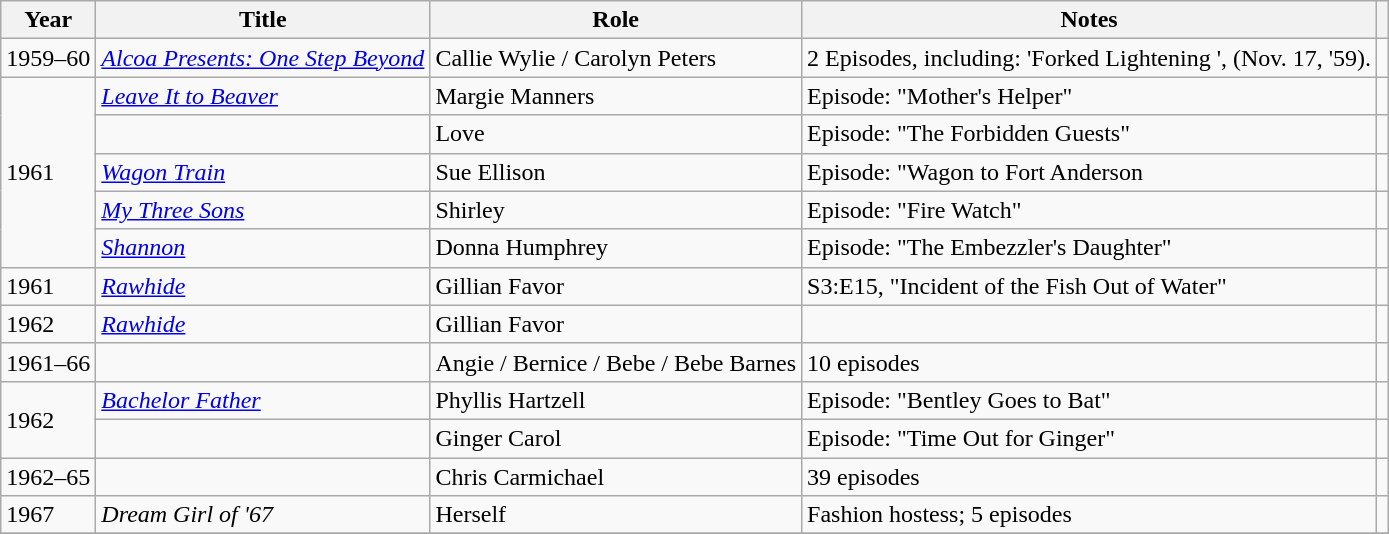<table class="wikitable sortable plainrowheaders">
<tr>
<th scope="col">Year</th>
<th scope="col">Title</th>
<th scope="col">Role</th>
<th scope="col" class="unsortable">Notes</th>
<th scope="col" class="unsortable"></th>
</tr>
<tr>
<td>1959–60</td>
<td><em><a href='#'>Alcoa Presents: One Step Beyond</a></em></td>
<td>Callie Wylie / Carolyn Peters</td>
<td>2 Episodes, including: 'Forked Lightening ', (Nov. 17, '59).</td>
<td></td>
</tr>
<tr>
<td rowspan="5">1961</td>
<td><em><a href='#'>Leave It to Beaver</a></em></td>
<td>Margie Manners</td>
<td>Episode: "Mother's Helper"</td>
<td></td>
</tr>
<tr>
<td><em></em></td>
<td>Love</td>
<td>Episode: "The Forbidden Guests"</td>
<td></td>
</tr>
<tr>
<td><em><a href='#'>Wagon Train</a></em></td>
<td>Sue Ellison</td>
<td>Episode: "Wagon to Fort Anderson</td>
<td></td>
</tr>
<tr>
<td><em><a href='#'>My Three Sons</a></em></td>
<td>Shirley</td>
<td>Episode: "Fire Watch"</td>
<td></td>
</tr>
<tr>
<td><em><a href='#'>Shannon</a></em></td>
<td>Donna Humphrey</td>
<td>Episode: "The Embezzler's Daughter"</td>
<td></td>
</tr>
<tr>
<td>1961</td>
<td><em><a href='#'>Rawhide</a></em></td>
<td>Gillian Favor</td>
<td>S3:E15, "Incident of the Fish Out of Water"</td>
<td></td>
</tr>
<tr>
<td>1962</td>
<td><em><a href='#'>Rawhide</a></em></td>
<td>Gillian Favor</td>
<td></td>
<td></td>
</tr>
<tr>
<td>1961–66</td>
<td><em></em></td>
<td>Angie / Bernice / Bebe / Bebe Barnes</td>
<td>10 episodes</td>
<td></td>
</tr>
<tr>
<td rowspan=2">1962</td>
<td><em><a href='#'>Bachelor Father</a></em></td>
<td>Phyllis Hartzell</td>
<td>Episode: "Bentley Goes to Bat"</td>
<td></td>
</tr>
<tr>
<td><em></em></td>
<td>Ginger Carol</td>
<td>Episode: "Time Out for Ginger"</td>
<td></td>
</tr>
<tr>
<td>1962–65</td>
<td><em></em></td>
<td>Chris Carmichael</td>
<td>39 episodes</td>
<td></td>
</tr>
<tr>
<td>1967</td>
<td><em>Dream Girl of '67</em></td>
<td>Herself</td>
<td>Fashion hostess; 5 episodes</td>
<td></td>
</tr>
<tr>
</tr>
</table>
